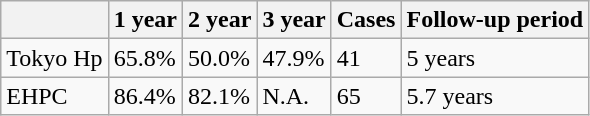<table class="wikitable">
<tr>
<th></th>
<th>1 year</th>
<th>2 year</th>
<th>3 year</th>
<th>Cases</th>
<th>Follow-up period</th>
</tr>
<tr>
<td>Tokyo Hp</td>
<td>65.8%</td>
<td>50.0%</td>
<td>47.9%</td>
<td>41</td>
<td>5 years</td>
</tr>
<tr>
<td>EHPC</td>
<td>86.4%</td>
<td>82.1%</td>
<td>N.A.</td>
<td>65</td>
<td>5.7 years</td>
</tr>
</table>
